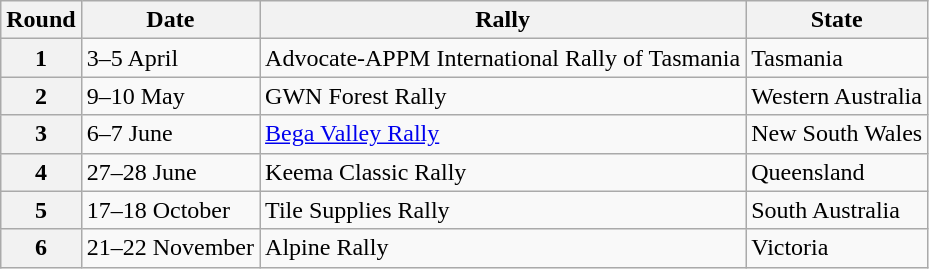<table class="wikitable">
<tr>
<th>Round</th>
<th>Date</th>
<th>Rally</th>
<th>State</th>
</tr>
<tr>
<th>1</th>
<td>3–5 April</td>
<td>Advocate-APPM International Rally of Tasmania</td>
<td>Tasmania</td>
</tr>
<tr>
<th>2</th>
<td>9–10 May</td>
<td>GWN Forest Rally</td>
<td>Western Australia</td>
</tr>
<tr>
<th>3</th>
<td>6–7 June</td>
<td><a href='#'>Bega Valley Rally</a></td>
<td>New South Wales</td>
</tr>
<tr>
<th>4</th>
<td>27–28 June</td>
<td>Keema Classic Rally</td>
<td>Queensland</td>
</tr>
<tr>
<th>5</th>
<td>17–18 October</td>
<td>Tile Supplies Rally</td>
<td>South Australia</td>
</tr>
<tr>
<th>6</th>
<td>21–22 November</td>
<td>Alpine Rally</td>
<td>Victoria</td>
</tr>
</table>
